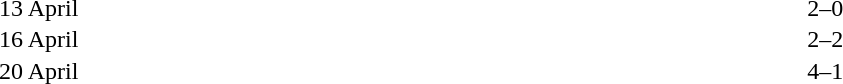<table cellspacing=1 width=70%>
<tr>
<th width=25%></th>
<th width=30%></th>
<th width=15%></th>
<th width=30%></th>
</tr>
<tr>
<td>13 April</td>
<td align=right></td>
<td align=center>2–0</td>
<td></td>
</tr>
<tr>
<td>16 April</td>
<td align=right></td>
<td align=center>2–2</td>
<td></td>
</tr>
<tr>
<td>20 April</td>
<td align=right></td>
<td align=center>4–1</td>
<td></td>
</tr>
<tr>
</tr>
</table>
